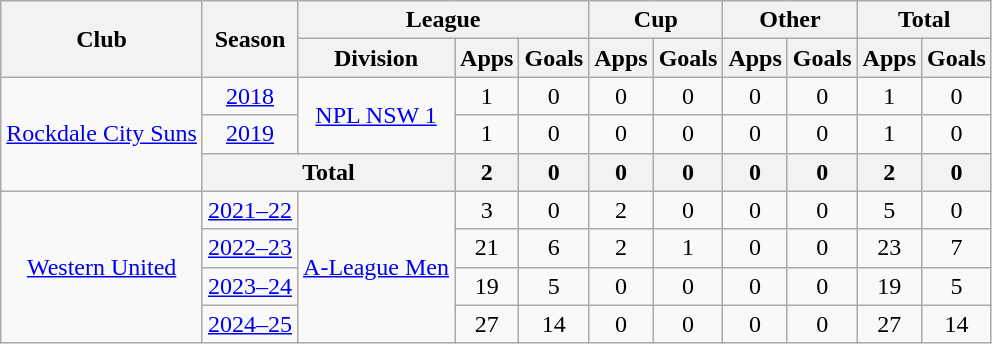<table class="wikitable" style="text-align: center">
<tr>
<th rowspan="2">Club</th>
<th rowspan="2">Season</th>
<th colspan="3">League</th>
<th colspan="2">Cup</th>
<th colspan="2">Other</th>
<th colspan="2">Total</th>
</tr>
<tr>
<th>Division</th>
<th>Apps</th>
<th>Goals</th>
<th>Apps</th>
<th>Goals</th>
<th>Apps</th>
<th>Goals</th>
<th>Apps</th>
<th>Goals</th>
</tr>
<tr>
<td rowspan="3"><a href='#'>Rockdale City Suns</a></td>
<td><a href='#'>2018</a></td>
<td rowspan="2"><a href='#'>NPL NSW 1</a></td>
<td>1</td>
<td>0</td>
<td>0</td>
<td>0</td>
<td>0</td>
<td>0</td>
<td>1</td>
<td>0</td>
</tr>
<tr>
<td><a href='#'>2019</a></td>
<td>1</td>
<td>0</td>
<td>0</td>
<td>0</td>
<td>0</td>
<td>0</td>
<td>1</td>
<td>0</td>
</tr>
<tr>
<th colspan="2">Total</th>
<th>2</th>
<th>0</th>
<th>0</th>
<th>0</th>
<th>0</th>
<th>0</th>
<th>2</th>
<th>0</th>
</tr>
<tr>
<td rowspan="5"><a href='#'>Western United</a></td>
<td><a href='#'>2021–22</a></td>
<td rowspan="4"><a href='#'>A-League Men</a></td>
<td>3</td>
<td>0</td>
<td>2</td>
<td>0</td>
<td>0</td>
<td>0</td>
<td>5</td>
<td>0</td>
</tr>
<tr>
<td><a href='#'>2022–23</a></td>
<td>21</td>
<td>6</td>
<td>2</td>
<td>1</td>
<td>0</td>
<td>0</td>
<td>23</td>
<td>7</td>
</tr>
<tr>
<td><a href='#'>2023–24</a></td>
<td>19</td>
<td>5</td>
<td>0</td>
<td>0</td>
<td>0</td>
<td>0</td>
<td>19</td>
<td>5</td>
</tr>
<tr>
<td><a href='#'>2024–25</a></td>
<td>27</td>
<td>14</td>
<td>0</td>
<td>0</td>
<td>0</td>
<td>0</td>
<td>27</td>
<td>14</td>
</tr>
</table>
